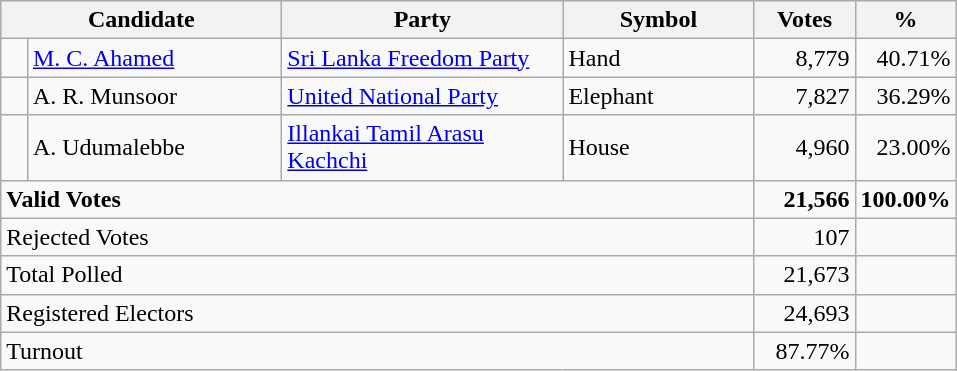<table class="wikitable" border="1" style="text-align:right;">
<tr>
<th align=left colspan=2 width="180">Candidate</th>
<th align=left width="180">Party</th>
<th align=left width="120">Symbol</th>
<th align=left width="60">Votes</th>
<th align=left width="60">%</th>
</tr>
<tr>
<td bgcolor=> </td>
<td align=left><a href='#'>M. C. Ahamed</a></td>
<td align=left><a href='#'>Sri Lanka Freedom Party</a></td>
<td align=left>Hand</td>
<td>8,779</td>
<td>40.71%</td>
</tr>
<tr>
<td bgcolor=> </td>
<td align=left>A. R. Munsoor</td>
<td align=left><a href='#'>United National Party</a></td>
<td align=left>Elephant</td>
<td>7,827</td>
<td>36.29%</td>
</tr>
<tr>
<td bgcolor=> </td>
<td align=left>A. Udumalebbe</td>
<td align=left><a href='#'>Illankai Tamil Arasu Kachchi</a></td>
<td align=left>House</td>
<td>4,960</td>
<td>23.00%</td>
</tr>
<tr>
<td align=left colspan=4><strong>Valid Votes</strong></td>
<td><strong>21,566</strong></td>
<td><strong>100.00%</strong></td>
</tr>
<tr>
<td align=left colspan=4>Rejected Votes</td>
<td>107</td>
<td></td>
</tr>
<tr>
<td align=left colspan=4>Total Polled</td>
<td>21,673</td>
<td></td>
</tr>
<tr>
<td align=left colspan=4>Registered Electors</td>
<td>24,693</td>
<td></td>
</tr>
<tr>
<td align=left colspan=4>Turnout</td>
<td>87.77%</td>
<td></td>
</tr>
</table>
